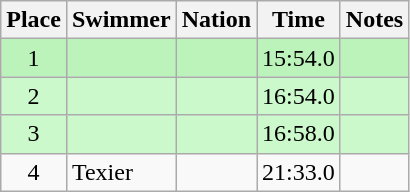<table class="wikitable sortable" style="text-align:center">
<tr>
<th>Place</th>
<th>Swimmer</th>
<th>Nation</th>
<th>Time</th>
<th>Notes</th>
</tr>
<tr style="background:#bbf3bb;">
<td>1</td>
<td align=left></td>
<td align=left></td>
<td>15:54.0</td>
<td></td>
</tr>
<tr style="background:#ccf9cc;">
<td>2</td>
<td align=left></td>
<td align=left></td>
<td>16:54.0</td>
<td></td>
</tr>
<tr style="background:#ccf9cc;">
<td>3</td>
<td align=left></td>
<td align=left></td>
<td>16:58.0</td>
<td></td>
</tr>
<tr>
<td>4</td>
<td align=left>Texier</td>
<td align=left></td>
<td>21:33.0</td>
<td></td>
</tr>
</table>
